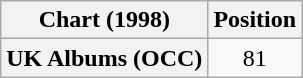<table class="wikitable plainrowheaders" style="text-align:center">
<tr>
<th scope="col">Chart (1998)</th>
<th scope="col">Position</th>
</tr>
<tr>
<th scope="row">UK Albums (OCC)</th>
<td>81</td>
</tr>
</table>
